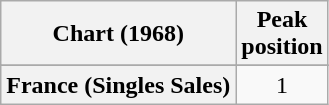<table class="wikitable sortable plainrowheaders" style="text-align:center">
<tr>
<th scope="col">Chart (1968)</th>
<th scope="col">Peak<br>position</th>
</tr>
<tr>
</tr>
<tr>
<th scope="row">France (Singles Sales)</th>
<td align="center">1</td>
</tr>
</table>
